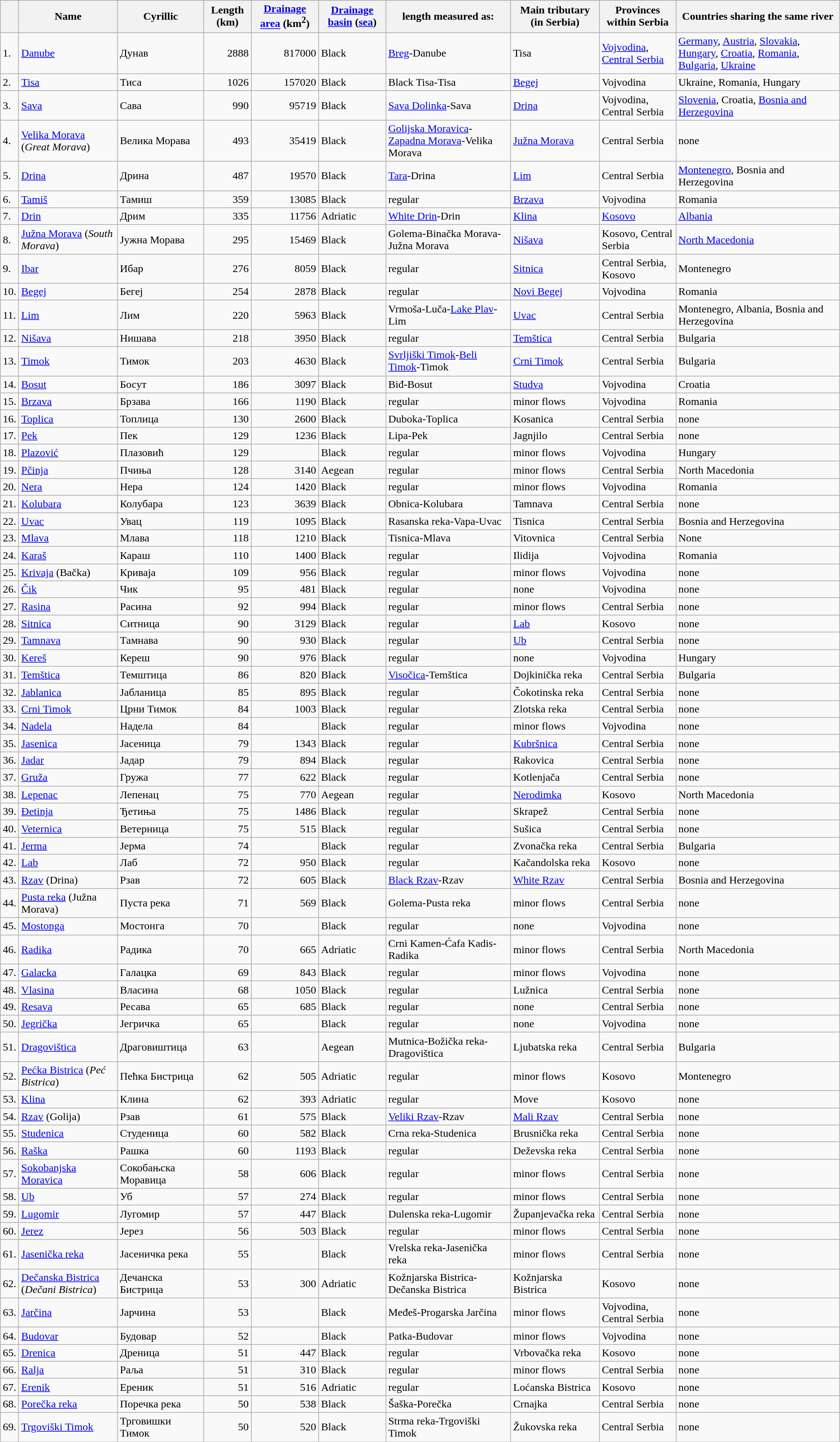<table class="sortable wikitable">
<tr>
<th></th>
<th>Name</th>
<th>Cyrillic</th>
<th>Length (km)</th>
<th><a href='#'>Drainage area</a> (km<sup>2</sup>)</th>
<th><a href='#'>Drainage basin</a> (<a href='#'>sea</a>)</th>
<th scope="col" class="unsortable">length measured as:</th>
<th scope="col" class="unsortable">Main tributary (in Serbia)</th>
<th scope="col" class="unsortable">Provinces within Serbia</th>
<th scope="col" class="unsortable">Countries sharing the same river</th>
</tr>
<tr>
<td>1.</td>
<td><a href='#'>Danube</a></td>
<td>Дунав</td>
<td align="right">2888</td>
<td align="right">817000</td>
<td>Black</td>
<td><a href='#'>Breg</a>-Danube</td>
<td>Tisa</td>
<td><a href='#'>Vojvodina</a>, <a href='#'>Central Serbia</a></td>
<td><a href='#'>Germany</a>, <a href='#'>Austria</a>, <a href='#'>Slovakia</a>, <a href='#'>Hungary</a>, <a href='#'>Croatia</a>, <a href='#'>Romania</a>, <a href='#'>Bulgaria</a>, <a href='#'>Ukraine</a></td>
</tr>
<tr>
<td>2.</td>
<td><a href='#'>Tisa</a></td>
<td>Тиса</td>
<td align="right">1026</td>
<td align="right">157020</td>
<td>Black</td>
<td>Black Tisa-Tisa</td>
<td><a href='#'>Begej</a></td>
<td>Vojvodina</td>
<td>Ukraine, Romania, Hungary</td>
</tr>
<tr>
<td>3.</td>
<td><a href='#'>Sava</a></td>
<td>Сава</td>
<td align="right">990</td>
<td align="right">95719</td>
<td>Black</td>
<td><a href='#'>Sava Dolinka</a>-Sava</td>
<td><a href='#'>Drina</a></td>
<td>Vojvodina, Central Serbia</td>
<td><a href='#'>Slovenia</a>, Croatia, <a href='#'>Bosnia and Herzegovina</a></td>
</tr>
<tr>
<td>4.</td>
<td><a href='#'>Velika Morava</a> (<em>Great Morava</em>)</td>
<td>Велика Морава</td>
<td align="right">493</td>
<td align="right">35419</td>
<td>Black</td>
<td><a href='#'>Golijska Moravica</a>-<a href='#'>Zapadna Morava</a>-Velika Morava</td>
<td><a href='#'>Južna Morava</a></td>
<td>Central Serbia</td>
<td>none</td>
</tr>
<tr>
<td>5.</td>
<td><a href='#'>Drina</a></td>
<td>Дрина</td>
<td align="right">487</td>
<td align="right">19570</td>
<td>Black</td>
<td><a href='#'>Tara</a>-Drina</td>
<td><a href='#'>Lim</a></td>
<td>Central Serbia</td>
<td><a href='#'>Montenegro</a>, Bosnia and Herzegovina</td>
</tr>
<tr>
<td>6.</td>
<td><a href='#'>Tamiš</a></td>
<td>Тамиш</td>
<td align="right">359</td>
<td align="right">13085</td>
<td>Black</td>
<td>regular</td>
<td><a href='#'>Brzava</a></td>
<td>Vojvodina</td>
<td>Romania</td>
</tr>
<tr>
<td>7.</td>
<td><a href='#'>Drin</a></td>
<td>Дрим</td>
<td align="right">335</td>
<td align="right">11756</td>
<td>Adriatic</td>
<td><a href='#'>White Drin</a>-Drin</td>
<td><a href='#'>Klina</a></td>
<td><a href='#'>Kosovo</a></td>
<td><a href='#'>Albania</a></td>
</tr>
<tr>
<td>8.</td>
<td><a href='#'>Južna Morava</a> (<em>South Morava</em>)</td>
<td>Јужна Морава</td>
<td align="right">295</td>
<td align="right">15469</td>
<td>Black</td>
<td>Golema-Binačka Morava-Južna Morava</td>
<td><a href='#'>Nišava</a></td>
<td>Kosovo, Central Serbia</td>
<td><a href='#'>North Macedonia</a></td>
</tr>
<tr>
<td>9.</td>
<td><a href='#'>Ibar</a></td>
<td>Ибар</td>
<td align="right">276</td>
<td align="right">8059</td>
<td>Black</td>
<td>regular</td>
<td><a href='#'>Sitnica</a></td>
<td>Central Serbia, Kosovo</td>
<td>Montenegro</td>
</tr>
<tr>
<td>10.</td>
<td><a href='#'>Begej</a></td>
<td>Бегеј</td>
<td align="right">254</td>
<td align="right">2878</td>
<td>Black</td>
<td>regular</td>
<td><a href='#'>Novi Begej</a></td>
<td>Vojvodina</td>
<td>Romania</td>
</tr>
<tr>
<td>11.</td>
<td><a href='#'>Lim</a></td>
<td>Лим</td>
<td align="right">220</td>
<td align="right">5963</td>
<td>Black</td>
<td>Vrmoša-Luča-<a href='#'>Lake Plav</a>-Lim</td>
<td><a href='#'>Uvac</a></td>
<td>Central Serbia</td>
<td>Montenegro, Albania, Bosnia and Herzegovina</td>
</tr>
<tr>
<td>12.</td>
<td><a href='#'>Nišava</a></td>
<td>Нишава</td>
<td align="right">218</td>
<td align="right">3950</td>
<td>Black</td>
<td>regular</td>
<td><a href='#'>Temštica</a></td>
<td>Central Serbia</td>
<td>Bulgaria</td>
</tr>
<tr>
<td>13.</td>
<td><a href='#'>Timok</a></td>
<td>Тимок</td>
<td align="right">203</td>
<td align="right">4630</td>
<td>Black</td>
<td><a href='#'>Svrljiški Timok</a>-<a href='#'>Beli Timok</a>-Timok</td>
<td><a href='#'>Crni Timok</a></td>
<td>Central Serbia</td>
<td>Bulgaria</td>
</tr>
<tr>
<td>14.</td>
<td><a href='#'>Bosut</a></td>
<td>Босут</td>
<td align="right">186</td>
<td align="right">3097</td>
<td>Black</td>
<td>Biđ-Bosut</td>
<td><a href='#'>Studva</a></td>
<td>Vojvodina</td>
<td>Croatia</td>
</tr>
<tr>
<td>15.</td>
<td><a href='#'>Brzava</a></td>
<td>Брзава</td>
<td align="right">166</td>
<td align="right">1190</td>
<td>Black</td>
<td>regular</td>
<td>minor flows</td>
<td>Vojvodina</td>
<td>Romania</td>
</tr>
<tr>
<td>16.</td>
<td><a href='#'>Toplica</a></td>
<td>Топлица</td>
<td align="right">130</td>
<td align="right">2600</td>
<td>Black</td>
<td>Duboka-Toplica</td>
<td>Kosanica</td>
<td>Central Serbia</td>
<td>none</td>
</tr>
<tr>
<td>17.</td>
<td><a href='#'>Pek</a></td>
<td>Пек</td>
<td align="right">129</td>
<td align="right">1236</td>
<td>Black</td>
<td>Lipa-Pek</td>
<td>Jagnjilo</td>
<td>Central Serbia</td>
<td>none</td>
</tr>
<tr>
<td>18.</td>
<td><a href='#'>Plazović</a></td>
<td>Плазовић</td>
<td align="right">129</td>
<td align="right"></td>
<td>Black</td>
<td>regular</td>
<td>minor flows</td>
<td>Vojvodina</td>
<td>Hungary</td>
</tr>
<tr>
<td>19.</td>
<td><a href='#'>Pčinja</a></td>
<td>Пчиња</td>
<td align="right">128</td>
<td align="right">3140</td>
<td>Aegean</td>
<td>regular</td>
<td>minor flows</td>
<td>Central Serbia</td>
<td>North Macedonia</td>
</tr>
<tr>
<td>20.</td>
<td><a href='#'>Nera</a></td>
<td>Нера</td>
<td align="right">124</td>
<td align="right">1420</td>
<td>Black</td>
<td>regular</td>
<td>minor flows</td>
<td>Vojvodina</td>
<td>Romania</td>
</tr>
<tr>
<td>21.</td>
<td><a href='#'>Kolubara</a></td>
<td>Колубара</td>
<td align="right">123</td>
<td align="right">3639</td>
<td>Black</td>
<td>Obnica-Kolubara</td>
<td>Tamnava</td>
<td>Central Serbia</td>
<td>none</td>
</tr>
<tr>
<td>22.</td>
<td><a href='#'>Uvac</a></td>
<td>Увац</td>
<td align="right">119</td>
<td align="right">1095</td>
<td>Black</td>
<td>Rasanska reka-Vapa-Uvac</td>
<td>Tisnica</td>
<td>Central Serbia</td>
<td>Bosnia and Herzegovina</td>
</tr>
<tr>
<td>23.</td>
<td><a href='#'>Mlava</a></td>
<td>Млава</td>
<td align="right">118</td>
<td align="right">1210</td>
<td>Black</td>
<td>Tisnica-Mlava</td>
<td>Vitovnica</td>
<td>Central Serbia</td>
<td>None</td>
</tr>
<tr>
<td>24.</td>
<td><a href='#'>Karaš</a></td>
<td>Караш</td>
<td align="right">110</td>
<td align="right">1400</td>
<td>Black</td>
<td>regular</td>
<td>Ilidija</td>
<td>Vojvodina</td>
<td>Romania</td>
</tr>
<tr>
<td>25.</td>
<td><a href='#'>Krivaja</a> (Bačka)</td>
<td>Криваја</td>
<td align="right">109</td>
<td align="right">956</td>
<td>Black</td>
<td>regular</td>
<td>minor flows</td>
<td>Vojvodina</td>
<td>none</td>
</tr>
<tr>
<td>26.</td>
<td><a href='#'>Čik</a></td>
<td>Чик</td>
<td align="right">95</td>
<td align="right">481</td>
<td>Black</td>
<td>regular</td>
<td>none</td>
<td>Vojvodina</td>
<td>none</td>
</tr>
<tr>
<td>27.</td>
<td><a href='#'>Rasina</a></td>
<td>Расина</td>
<td align="right">92</td>
<td align="right">994</td>
<td>Black</td>
<td>regular</td>
<td>minor flows</td>
<td>Central Serbia</td>
<td>none</td>
</tr>
<tr>
<td>28.</td>
<td><a href='#'>Sitnica</a></td>
<td>Ситница</td>
<td align="right">90</td>
<td align="right">3129</td>
<td>Black</td>
<td>regular</td>
<td><a href='#'>Lab</a></td>
<td>Kosovo</td>
<td>none</td>
</tr>
<tr>
<td>29.</td>
<td><a href='#'>Tamnava</a></td>
<td>Тамнава</td>
<td align="right">90</td>
<td align="right">930</td>
<td>Black</td>
<td>regular</td>
<td><a href='#'>Ub</a></td>
<td>Central Serbia</td>
<td>none</td>
</tr>
<tr>
<td>30.</td>
<td><a href='#'>Kereš</a></td>
<td>Кереш</td>
<td align="right">90</td>
<td align="right">976</td>
<td>Black</td>
<td>regular</td>
<td>none</td>
<td>Vojvodina</td>
<td>Hungary</td>
</tr>
<tr>
<td>31.</td>
<td><a href='#'>Temštica</a></td>
<td>Темштица</td>
<td align="right">86</td>
<td align="right">820</td>
<td>Black</td>
<td><a href='#'>Visočica</a>-Temštica</td>
<td>Dojkinička reka</td>
<td>Central Serbia</td>
<td>Bulgaria</td>
</tr>
<tr>
<td>32.</td>
<td><a href='#'>Jablanica</a></td>
<td>Јабланица</td>
<td align="right">85</td>
<td align="right">895</td>
<td>Black</td>
<td>regular</td>
<td>Čokotinska reka</td>
<td>Central Serbia</td>
<td>none</td>
</tr>
<tr>
<td>33.</td>
<td><a href='#'>Crni Timok</a></td>
<td>Црни Тимок</td>
<td align="right">84</td>
<td align="right">1003</td>
<td>Black</td>
<td>regular</td>
<td>Zlotska reka</td>
<td>Central Serbia</td>
<td>none</td>
</tr>
<tr>
<td>34.</td>
<td><a href='#'>Nadela</a></td>
<td>Надела</td>
<td align="right">84</td>
<td align="right"></td>
<td>Black</td>
<td>regular</td>
<td>minor flows</td>
<td>Vojvodina</td>
<td>none</td>
</tr>
<tr>
<td>35.</td>
<td><a href='#'>Jasenica</a></td>
<td>Јасеница</td>
<td align="right">79</td>
<td align="right">1343</td>
<td>Black</td>
<td>regular</td>
<td><a href='#'>Kubršnica</a></td>
<td>Central Serbia</td>
<td>none</td>
</tr>
<tr>
<td>36.</td>
<td><a href='#'>Jadar</a></td>
<td>Јадар</td>
<td align="right">79</td>
<td align="right">894</td>
<td>Black</td>
<td>regular</td>
<td>Rakovica</td>
<td>Central Serbia</td>
<td>none</td>
</tr>
<tr>
<td>37.</td>
<td><a href='#'>Gruža</a></td>
<td>Гружа</td>
<td align="right">77</td>
<td align="right">622</td>
<td>Black</td>
<td>regular</td>
<td>Kotlenjača</td>
<td>Central Serbia</td>
<td>none</td>
</tr>
<tr>
<td>38.</td>
<td><a href='#'>Lepenac</a></td>
<td>Лепенац</td>
<td align="right">75</td>
<td align="right">770</td>
<td>Aegean</td>
<td>regular</td>
<td><a href='#'>Nerodimka</a></td>
<td>Kosovo</td>
<td>North Macedonia</td>
</tr>
<tr>
<td>39.</td>
<td><a href='#'>Đetinja</a></td>
<td>Ђетиња</td>
<td align="right">75</td>
<td align="right">1486</td>
<td>Black</td>
<td>regular</td>
<td>Skrapež</td>
<td>Central Serbia</td>
<td>none</td>
</tr>
<tr>
<td>40.</td>
<td><a href='#'>Veternica</a></td>
<td>Ветерница</td>
<td align="right">75</td>
<td align="right">515</td>
<td>Black</td>
<td>regular</td>
<td>Sušica</td>
<td>Central Serbia</td>
<td>none</td>
</tr>
<tr>
<td>41.</td>
<td><a href='#'>Jerma</a></td>
<td>Јерма</td>
<td align="right">74</td>
<td align="right"></td>
<td>Black</td>
<td>regular</td>
<td>Zvonačka reka</td>
<td>Central Serbia</td>
<td>Bulgaria</td>
</tr>
<tr>
<td>42.</td>
<td><a href='#'>Lab</a></td>
<td>Лаб</td>
<td align="right">72</td>
<td align="right">950</td>
<td>Black</td>
<td>regular</td>
<td>Kačandolska reka</td>
<td>Kosovo</td>
<td>none</td>
</tr>
<tr>
<td>43.</td>
<td><a href='#'>Rzav</a> (Drina)</td>
<td>Рзав</td>
<td align="right">72</td>
<td align="right">605</td>
<td>Black</td>
<td><a href='#'>Black Rzav</a>-Rzav</td>
<td><a href='#'>White Rzav</a></td>
<td>Central Serbia</td>
<td>Bosnia and Herzegovina</td>
</tr>
<tr>
<td>44.</td>
<td><a href='#'>Pusta reka</a> (Južna Morava)</td>
<td>Пуста река</td>
<td align="right">71</td>
<td align="right">569</td>
<td>Black</td>
<td>Golema-Pusta reka</td>
<td>minor flows</td>
<td>Central Serbia</td>
<td>none</td>
</tr>
<tr>
<td>45.</td>
<td><a href='#'>Mostonga</a></td>
<td>Мостонга</td>
<td align="right">70</td>
<td align="right"></td>
<td>Black</td>
<td>regular</td>
<td>none</td>
<td>Vojvodina</td>
<td>none</td>
</tr>
<tr>
<td>46.</td>
<td><a href='#'>Radika</a></td>
<td>Радика</td>
<td align="right">70</td>
<td align="right">665</td>
<td>Adriatic</td>
<td>Crni Kamen-Ćafa Kadis-Radika</td>
<td>minor flows</td>
<td>Central Serbia</td>
<td>North Macedonia</td>
</tr>
<tr>
<td>47.</td>
<td><a href='#'>Galacka</a></td>
<td>Галацка</td>
<td align="right">69</td>
<td align="right">843</td>
<td>Black</td>
<td>regular</td>
<td>minor flows</td>
<td>Vojvodina</td>
<td>none</td>
</tr>
<tr>
<td>48.</td>
<td><a href='#'>Vlasina</a></td>
<td>Власина</td>
<td align="right">68</td>
<td align="right">1050</td>
<td>Black</td>
<td>regular</td>
<td>Lužnica</td>
<td>Central Serbia</td>
<td>none</td>
</tr>
<tr>
<td>49.</td>
<td><a href='#'>Resava</a></td>
<td>Ресава</td>
<td align="right">65</td>
<td align="right">685</td>
<td>Black</td>
<td>regular</td>
<td>none</td>
<td>Central Serbia</td>
<td>none</td>
</tr>
<tr>
<td>50.</td>
<td><a href='#'>Jegrička</a></td>
<td>Јегричка</td>
<td align="right">65</td>
<td align="right"></td>
<td>Black</td>
<td>regular</td>
<td>none</td>
<td>Vojvodina</td>
<td>none</td>
</tr>
<tr>
<td>51.</td>
<td><a href='#'>Dragovištica</a></td>
<td>Драговиштица</td>
<td align="right">63</td>
<td align="right"></td>
<td>Aegean</td>
<td>Mutnica-Božička reka-Dragovištica</td>
<td>Ljubatska reka</td>
<td>Central Serbia</td>
<td>Bulgaria</td>
</tr>
<tr>
<td>52.</td>
<td><a href='#'>Pećka Bistrica</a> (<em>Peć Bistrica</em>)</td>
<td>Пећка Бистрица</td>
<td align="right">62</td>
<td align="right">505</td>
<td>Adriatic</td>
<td>regular</td>
<td>minor flows</td>
<td>Kosovo</td>
<td>Montenegro</td>
</tr>
<tr>
<td>53.</td>
<td><a href='#'>Klina</a></td>
<td>Клина</td>
<td align="right">62</td>
<td align="right">393</td>
<td>Adriatic</td>
<td>regular</td>
<td>Move</td>
<td>Kosovo</td>
<td>none</td>
</tr>
<tr>
<td>54.</td>
<td><a href='#'>Rzav</a> (Golija)</td>
<td>Рзав</td>
<td align="right">61</td>
<td align="right">575</td>
<td>Black</td>
<td><a href='#'>Veliki Rzav</a>-Rzav</td>
<td><a href='#'>Mali Rzav</a></td>
<td>Central Serbia</td>
<td>none</td>
</tr>
<tr>
<td>55.</td>
<td><a href='#'>Studenica</a></td>
<td>Студеница</td>
<td align="right">60</td>
<td align="right">582</td>
<td>Black</td>
<td>Crna reka-Studenica</td>
<td>Brusnička reka</td>
<td>Central Serbia</td>
<td>none</td>
</tr>
<tr>
<td>56.</td>
<td><a href='#'>Raška</a></td>
<td>Рашка</td>
<td align="right">60</td>
<td align="right">1193</td>
<td>Black</td>
<td>regular</td>
<td>Deževska reka</td>
<td>Central Serbia</td>
<td>none</td>
</tr>
<tr>
<td>57.</td>
<td><a href='#'>Sokobanjska Moravica</a></td>
<td>Сокобањска Моравица</td>
<td align="right">58</td>
<td align="right">606</td>
<td>Black</td>
<td>regular</td>
<td>minor flows</td>
<td>Central Serbia</td>
<td>none</td>
</tr>
<tr>
<td>58.</td>
<td><a href='#'>Ub</a></td>
<td>Уб</td>
<td align="right">57</td>
<td align="right">274</td>
<td>Black</td>
<td>regular</td>
<td>minor flows</td>
<td>Central Serbia</td>
<td>none</td>
</tr>
<tr>
<td>59.</td>
<td><a href='#'>Lugomir</a></td>
<td>Лугомир</td>
<td align="right">57</td>
<td align="right">447</td>
<td>Black</td>
<td>Dulenska reka-Lugomir</td>
<td>Županjevačka reka</td>
<td>Central Serbia</td>
<td>none</td>
</tr>
<tr>
<td>60.</td>
<td><a href='#'>Jerez</a></td>
<td>Јерез</td>
<td align="right">56</td>
<td align="right">503</td>
<td>Black</td>
<td>regular</td>
<td>minor flows</td>
<td>Central Serbia</td>
<td>none</td>
</tr>
<tr>
<td>61.</td>
<td><a href='#'>Jasenička reka</a></td>
<td>Јасеничка река</td>
<td align="right">55</td>
<td align="right"></td>
<td>Black</td>
<td>Vrelska reka-Jasenička reka</td>
<td>minor flows</td>
<td>Central Serbia</td>
<td>none</td>
</tr>
<tr>
<td>62.</td>
<td><a href='#'>Dečanska Bistrica</a> (<em>Dečani Bistrica</em>)</td>
<td>Дечанска Бистрица</td>
<td align="right">53</td>
<td align="right">300</td>
<td>Adriatic</td>
<td>Kožnjarska Bistrica-Dečanska Bistrica</td>
<td>Kožnjarska Bistrica</td>
<td>Kosovo</td>
<td>none</td>
</tr>
<tr>
<td>63.</td>
<td><a href='#'>Jarčina</a></td>
<td>Јарчина</td>
<td align="right">53</td>
<td align="right"></td>
<td>Black</td>
<td>Međeš-Progarska Jarčina</td>
<td>minor flows</td>
<td>Vojvodina, Central Serbia</td>
<td>none</td>
</tr>
<tr>
<td>64.</td>
<td><a href='#'>Budovar</a></td>
<td>Будовар</td>
<td align="right">52</td>
<td align="right"></td>
<td>Black</td>
<td>Patka-Budovar</td>
<td>minor flows</td>
<td>Vojvodina</td>
<td>none</td>
</tr>
<tr>
<td>65.</td>
<td><a href='#'>Drenica</a></td>
<td>Дреница</td>
<td align="right">51</td>
<td align="right">447</td>
<td>Black</td>
<td>regular</td>
<td>Vrbovačka reka</td>
<td>Kosovo</td>
<td>none</td>
</tr>
<tr>
<td>66.</td>
<td><a href='#'>Ralja</a></td>
<td>Раља</td>
<td align="right">51</td>
<td align="right">310</td>
<td>Black</td>
<td>regular</td>
<td>minor flows</td>
<td>Central Serbia</td>
<td>none</td>
</tr>
<tr>
<td>67.</td>
<td><a href='#'>Erenik</a></td>
<td>Ереник</td>
<td align="right">51</td>
<td align="right">516</td>
<td>Adriatic</td>
<td>regular</td>
<td>Loćanska Bistrica</td>
<td>Kosovo</td>
<td>none</td>
</tr>
<tr>
<td>68.</td>
<td><a href='#'>Porečka reka</a></td>
<td>Поречка река</td>
<td align="right">50</td>
<td align="right">538</td>
<td>Black</td>
<td>Šaška-Porečka</td>
<td>Crnajka</td>
<td>Central Serbia</td>
<td>none</td>
</tr>
<tr>
<td>69.</td>
<td><a href='#'>Trgoviški Timok</a></td>
<td>Трговишки Тимок</td>
<td align="right">50</td>
<td align="right">520</td>
<td>Black</td>
<td>Strma reka-Trgoviški Timok</td>
<td>Žukovska reka</td>
<td>Central Serbia</td>
<td>none</td>
</tr>
<tr>
</tr>
</table>
